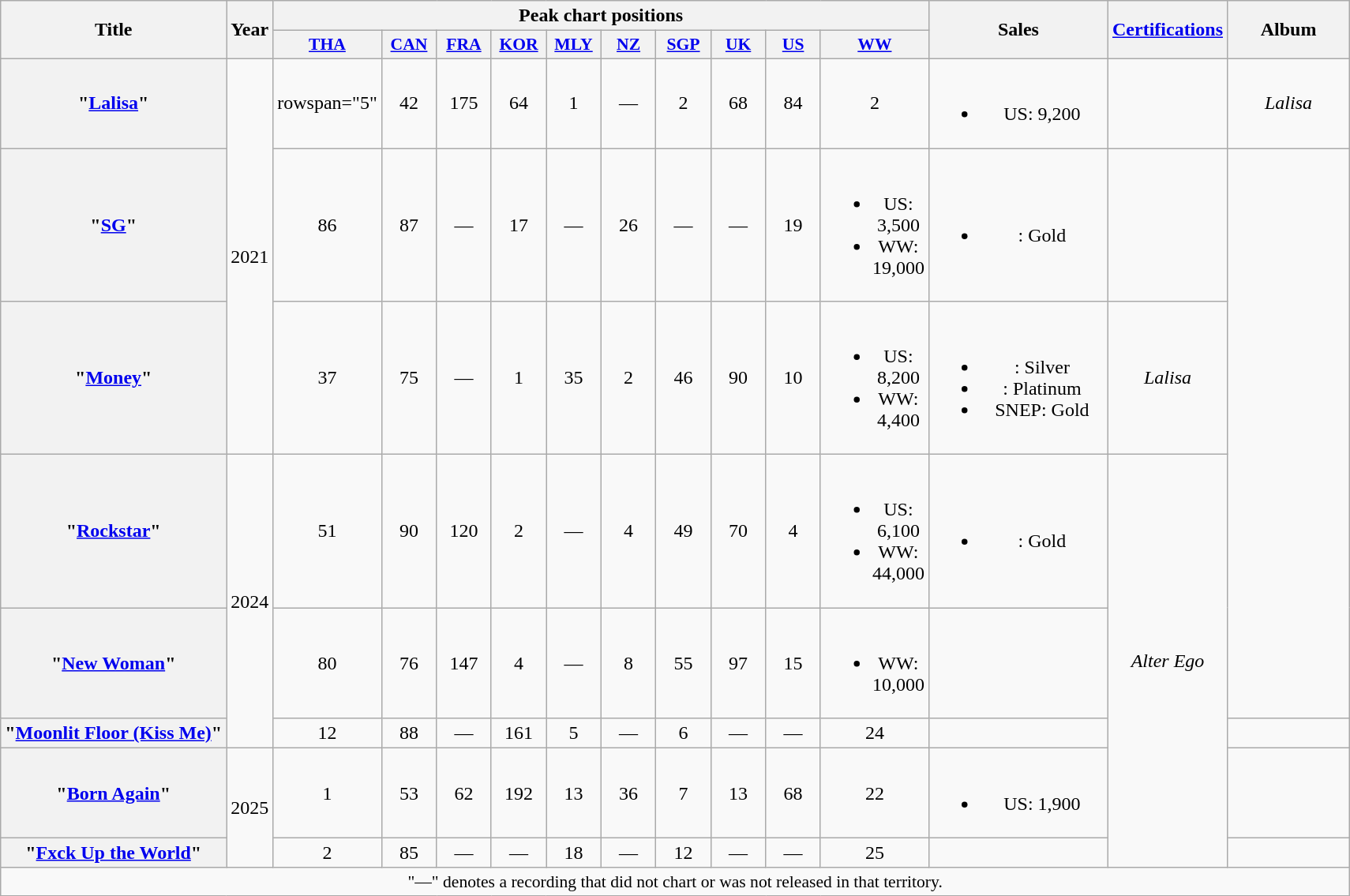<table class="wikitable plainrowheaders" style="text-align:center;">
<tr>
<th scope="col" rowspan="2">Title</th>
<th scope="col" rowspan="2" style="width:2em">Year</th>
<th scope="col" colspan="10">Peak chart positions</th>
<th scope="col" rowspan="2" style="width:9em">Sales</th>
<th scope="col" rowspan="2"><a href='#'>Certifications</a></th>
<th scope="col" rowspan="2" style="width:6em">Album</th>
</tr>
<tr>
<th scope="col" style="width:2.75em;font-size:90%;"><a href='#'>THA</a><br></th>
<th scope="col" style="width:2.75em;font-size:90%;"><a href='#'>CAN</a><br></th>
<th scope="col" style="width:2.75em;font-size:90%;"><a href='#'>FRA</a><br></th>
<th scope="col" style="width:2.75em;font-size:90%"><a href='#'>KOR</a><br></th>
<th scope="col" style="width:2.75em;font-size:90%;"><a href='#'>MLY</a><br></th>
<th scope="col" style="width:2.75em;font-size:90%;"><a href='#'>NZ</a><br></th>
<th scope="col" style="width:2.75em;font-size:90%;"><a href='#'>SGP</a><br></th>
<th scope="col" style="width:2.75em;font-size:90%;"><a href='#'>UK</a><br></th>
<th scope="col" style="width:2.75em;font-size:90%;"><a href='#'>US</a><br></th>
<th scope="col" style="width:2.75em;font-size:90%;"><a href='#'>WW</a><br></th>
</tr>
<tr>
<th scope="row">"<a href='#'>Lalisa</a>"</th>
<td rowspan="3">2021</td>
<td>rowspan="5" </td>
<td>42</td>
<td>175</td>
<td>64</td>
<td>1</td>
<td>—</td>
<td>2</td>
<td>68</td>
<td>84</td>
<td>2</td>
<td><br><ul><li>US: 9,200</li></ul></td>
<td></td>
<td><em>Lalisa</em></td>
</tr>
<tr>
<th scope="row">"<a href='#'>SG</a>"<br></th>
<td>86</td>
<td>87</td>
<td>—</td>
<td>17</td>
<td>—</td>
<td>26</td>
<td>—</td>
<td>—</td>
<td>19</td>
<td><br><ul><li>US: 3,500</li><li>WW: 19,000</li></ul></td>
<td><br><ul><li><a href='#'></a>: Gold</li></ul></td>
<td></td>
</tr>
<tr>
<th scope="row">"<a href='#'>Money</a>"</th>
<td>37</td>
<td>75</td>
<td>—</td>
<td>1</td>
<td>35</td>
<td>2</td>
<td>46</td>
<td>90</td>
<td>10</td>
<td><br><ul><li>US: 8,200</li><li>WW: 4,400</li></ul></td>
<td><br><ul><li><a href='#'></a>: Silver</li><li><a href='#'></a>: Platinum</li><li>SNEP: Gold</li></ul></td>
<td><em>Lalisa</em></td>
</tr>
<tr>
<th scope="row">"<a href='#'>Rockstar</a>"</th>
<td rowspan="3">2024</td>
<td>51</td>
<td>90</td>
<td>120</td>
<td>2</td>
<td>—</td>
<td>4</td>
<td>49</td>
<td>70</td>
<td>4</td>
<td><br><ul><li>US: 6,100</li><li>WW: 44,000</li></ul></td>
<td><br><ul><li><a href='#'></a>: Gold</li></ul></td>
<td rowspan="5"><em>Alter Ego</em></td>
</tr>
<tr>
<th scope="row">"<a href='#'>New Woman</a>"<br></th>
<td>80</td>
<td>76</td>
<td>147</td>
<td>4</td>
<td>—</td>
<td>8</td>
<td>55</td>
<td>97</td>
<td>15</td>
<td><br><ul><li>WW: 10,000</li></ul></td>
<td></td>
</tr>
<tr>
<th scope="row">"<a href='#'>Moonlit Floor (Kiss Me)</a>"</th>
<td>12</td>
<td>88</td>
<td>—</td>
<td>161</td>
<td>5</td>
<td>—</td>
<td>6</td>
<td>—</td>
<td>—</td>
<td>24</td>
<td></td>
<td></td>
</tr>
<tr>
<th scope="row">"<a href='#'>Born Again</a>"<br></th>
<td rowspan="2">2025</td>
<td>1</td>
<td>53</td>
<td>62</td>
<td>192</td>
<td>13</td>
<td>36</td>
<td>7</td>
<td>13</td>
<td>68</td>
<td>22</td>
<td><br><ul><li>US: 1,900</li></ul></td>
<td></td>
</tr>
<tr>
<th scope="row">"<a href='#'>Fxck Up the World</a>"<br></th>
<td>2</td>
<td>85</td>
<td>—</td>
<td>—</td>
<td>18</td>
<td>—</td>
<td>12</td>
<td>—</td>
<td>—</td>
<td>25</td>
<td></td>
<td></td>
</tr>
<tr>
<td colspan="15" style="font-size:90%">"—" denotes a recording that did not chart or was not released in that territory.</td>
</tr>
</table>
